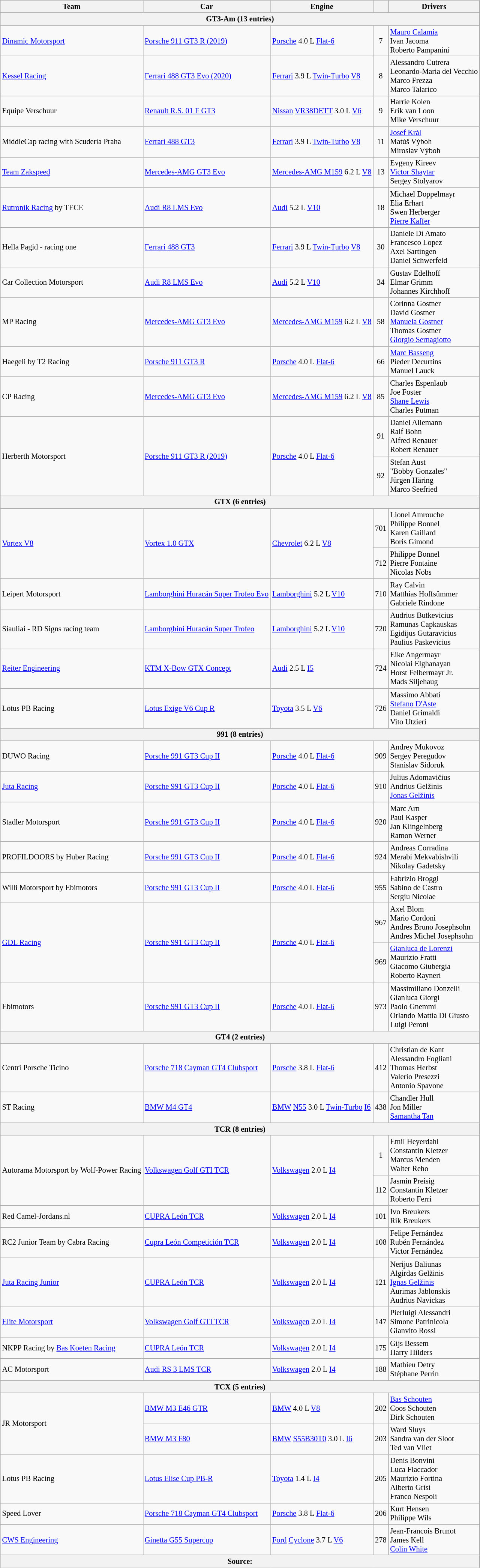<table class="wikitable" style="font-size: 85%;">
<tr>
<th>Team</th>
<th>Car</th>
<th>Engine</th>
<th></th>
<th>Drivers</th>
</tr>
<tr>
<th colspan=5>GT3-Am (13 entries)</th>
</tr>
<tr>
<td> <a href='#'>Dinamic Motorsport</a></td>
<td><a href='#'>Porsche 911 GT3 R (2019)</a></td>
<td><a href='#'>Porsche</a> 4.0 L <a href='#'>Flat-6</a></td>
<td align="center">7</td>
<td> <a href='#'>Mauro Calamia</a><br> Ivan Jacoma<br> Roberto Pampanini</td>
</tr>
<tr>
<td> <a href='#'>Kessel Racing</a></td>
<td><a href='#'>Ferrari 488 GT3 Evo (2020)</a></td>
<td><a href='#'>Ferrari</a> 3.9 L <a href='#'>Twin-Turbo</a> <a href='#'>V8</a></td>
<td align="center">8</td>
<td> Alessandro Cutrera<br> Leonardo-Maria del Vecchio<br> Marco Frezza<br> Marco Talarico</td>
</tr>
<tr>
<td> Equipe Verschuur</td>
<td><a href='#'>Renault R.S. 01 F GT3</a></td>
<td><a href='#'>Nissan</a> <a href='#'>VR38DETT</a> 3.0 L <a href='#'>V6</a></td>
<td align="center">9</td>
<td> Harrie Kolen<br> Erik van Loon<br> Mike Verschuur</td>
</tr>
<tr>
<td> MiddleCap racing with Scuderia Praha</td>
<td><a href='#'>Ferrari 488 GT3</a></td>
<td><a href='#'>Ferrari</a> 3.9 L <a href='#'>Twin-Turbo</a> <a href='#'>V8</a></td>
<td align="center">11</td>
<td> <a href='#'>Josef Král</a><br> Matúš Výboh<br> Miroslav Výboh</td>
</tr>
<tr>
<td> <a href='#'>Team Zakspeed</a></td>
<td><a href='#'>Mercedes-AMG GT3 Evo</a></td>
<td><a href='#'>Mercedes-AMG M159</a> 6.2 L <a href='#'>V8</a></td>
<td align="center">13</td>
<td> Evgeny Kireev<br> <a href='#'>Victor Shaytar</a><br> Sergey Stolyarov</td>
</tr>
<tr>
<td> <a href='#'>Rutronik Racing</a> by TECE</td>
<td><a href='#'>Audi R8 LMS Evo</a></td>
<td><a href='#'>Audi</a> 5.2 L <a href='#'>V10</a></td>
<td align="center">18</td>
<td> Michael Doppelmayr<br> Elia Erhart<br> Swen Herberger<br> <a href='#'>Pierre Kaffer</a></td>
</tr>
<tr>
<td> Hella Pagid - racing one</td>
<td><a href='#'>Ferrari 488 GT3</a></td>
<td><a href='#'>Ferrari</a> 3.9 L <a href='#'>Twin-Turbo</a> <a href='#'>V8</a></td>
<td align="center">30</td>
<td> Daniele Di Amato<br> Francesco Lopez<br> Axel Sartingen<br> Daniel Schwerfeld</td>
</tr>
<tr>
<td> Car Collection Motorsport</td>
<td><a href='#'>Audi R8 LMS Evo</a></td>
<td><a href='#'>Audi</a> 5.2 L <a href='#'>V10</a></td>
<td align="center">34</td>
<td> Gustav Edelhoff<br> Elmar Grimm<br> Johannes Kirchhoff</td>
</tr>
<tr>
<td> MP Racing</td>
<td><a href='#'>Mercedes-AMG GT3 Evo</a></td>
<td><a href='#'>Mercedes-AMG M159</a> 6.2 L <a href='#'>V8</a></td>
<td align="center">58</td>
<td> Corinna Gostner<br> David Gostner<br> <a href='#'>Manuela Gostner</a><br> Thomas Gostner<br> <a href='#'>Giorgio Sernagiotto</a></td>
</tr>
<tr>
<td> Haegeli by T2 Racing</td>
<td><a href='#'>Porsche 911 GT3 R</a></td>
<td><a href='#'>Porsche</a> 4.0 L <a href='#'>Flat-6</a></td>
<td align="center">66</td>
<td> <a href='#'>Marc Basseng</a><br> Pieder Decurtins<br> Manuel Lauck</td>
</tr>
<tr>
<td> CP Racing</td>
<td><a href='#'>Mercedes-AMG GT3 Evo</a></td>
<td><a href='#'>Mercedes-AMG M159</a> 6.2 L <a href='#'>V8</a></td>
<td align="center">85</td>
<td> Charles Espenlaub<br> Joe Foster<br> <a href='#'>Shane Lewis</a><br> Charles Putman</td>
</tr>
<tr>
<td rowspan=2> Herberth Motorsport</td>
<td rowspan=2><a href='#'>Porsche 911 GT3 R (2019)</a></td>
<td rowspan=2><a href='#'>Porsche</a> 4.0 L <a href='#'>Flat-6</a></td>
<td align="center">91</td>
<td> Daniel Allemann<br> Ralf Bohn<br> Alfred Renauer<br> Robert Renauer</td>
</tr>
<tr>
<td align="center">92</td>
<td> Stefan Aust<br> "Bobby Gonzales"<br> Jürgen Häring<br> Marco Seefried</td>
</tr>
<tr>
<th colspan=5>GTX (6 entries)</th>
</tr>
<tr>
<td rowspan=2> <a href='#'>Vortex V8</a></td>
<td rowspan=2><a href='#'>Vortex 1.0 GTX</a></td>
<td rowspan=2><a href='#'>Chevrolet</a> 6.2 L <a href='#'>V8</a></td>
<td align="center">701</td>
<td> Lionel Amrouche<br> Philippe Bonnel<br> Karen Gaillard<br> Boris Gimond</td>
</tr>
<tr>
<td align="center">712</td>
<td> Philippe Bonnel<br> Pierre Fontaine<br> Nicolas Nobs</td>
</tr>
<tr>
<td> Leipert Motorsport</td>
<td><a href='#'>Lamborghini Huracán Super Trofeo Evo</a></td>
<td><a href='#'>Lamborghini</a> 5.2 L <a href='#'>V10</a></td>
<td align="center">710</td>
<td> Ray Calvin<br> Matthias Hoffsümmer<br> Gabriele Rindone</td>
</tr>
<tr>
<td> Siauliai - RD Signs racing team</td>
<td><a href='#'>Lamborghini Huracán Super Trofeo</a></td>
<td><a href='#'>Lamborghini</a> 5.2 L <a href='#'>V10</a></td>
<td align="center">720</td>
<td> Audrius Butkevicius<br> Ramunas Capkauskas<br> Egidijus Gutaravicius<br> Paulius Paskevicius</td>
</tr>
<tr>
<td> <a href='#'>Reiter Engineering</a></td>
<td><a href='#'>KTM X-Bow GTX Concept</a></td>
<td><a href='#'>Audi</a> 2.5 L <a href='#'>I5</a></td>
<td align="center">724</td>
<td> Eike Angermayr<br> Nicolai Elghanayan<br> Horst Felbermayr Jr.<br> Mads Siljehaug</td>
</tr>
<tr>
<td> Lotus PB Racing</td>
<td><a href='#'>Lotus Exige V6 Cup R</a></td>
<td><a href='#'>Toyota</a> 3.5 L <a href='#'>V6</a></td>
<td align="center">726</td>
<td> Massimo Abbati<br> <a href='#'>Stefano D'Aste</a><br> Daniel Grimaldi<br> Vito Utzieri</td>
</tr>
<tr>
<th colspan=5>991 (8 entries)</th>
</tr>
<tr>
<td> DUWO Racing</td>
<td><a href='#'>Porsche 991 GT3 Cup II</a></td>
<td><a href='#'>Porsche</a> 4.0 L <a href='#'>Flat-6</a></td>
<td align="center">909</td>
<td> Andrey Mukovoz<br> Sergey Peregudov<br> Stanislav Sidoruk</td>
</tr>
<tr>
<td> <a href='#'>Juta Racing</a></td>
<td><a href='#'>Porsche 991 GT3 Cup II</a></td>
<td><a href='#'>Porsche</a> 4.0 L <a href='#'>Flat-6</a></td>
<td align="center">910</td>
<td> Julius Adomavičius<br> Andrius Gelžinis<br> <a href='#'>Jonas Gelžinis</a></td>
</tr>
<tr>
<td> Stadler Motorsport</td>
<td><a href='#'>Porsche 991 GT3 Cup II</a></td>
<td><a href='#'>Porsche</a> 4.0 L <a href='#'>Flat-6</a></td>
<td align="center">920</td>
<td> Marc Arn<br> Paul Kasper<br> Jan Klingelnberg<br> Ramon Werner</td>
</tr>
<tr>
<td> PROFILDOORS by Huber Racing</td>
<td><a href='#'>Porsche 991 GT3 Cup II</a></td>
<td><a href='#'>Porsche</a> 4.0 L <a href='#'>Flat-6</a></td>
<td align="center">924</td>
<td> Andreas Corradina<br> Merabi Mekvabishvili<br> Nikolay Gadetsky</td>
</tr>
<tr>
<td> Willi Motorsport by Ebimotors</td>
<td><a href='#'>Porsche 991 GT3 Cup II</a></td>
<td><a href='#'>Porsche</a> 4.0 L <a href='#'>Flat-6</a></td>
<td align="center">955</td>
<td> Fabrizio Broggi<br> Sabino de Castro<br> Sergiu Nicolae</td>
</tr>
<tr>
<td rowspan=2> <a href='#'>GDL Racing</a></td>
<td rowspan=2><a href='#'>Porsche 991 GT3 Cup II</a></td>
<td rowspan=2><a href='#'>Porsche</a> 4.0 L <a href='#'>Flat-6</a></td>
<td align="center">967</td>
<td> Axel Blom<br> Mario Cordoni<br> Andres Bruno Josephsohn<br> Andres Michel Josephsohn</td>
</tr>
<tr>
<td align="center">969</td>
<td> <a href='#'>Gianluca de Lorenzi</a><br> Maurizio Fratti<br> Giacomo Giubergia<br> Roberto Rayneri</td>
</tr>
<tr>
<td> Ebimotors</td>
<td><a href='#'>Porsche 991 GT3 Cup II</a></td>
<td><a href='#'>Porsche</a> 4.0 L <a href='#'>Flat-6</a></td>
<td align="center">973</td>
<td> Massimiliano Donzelli<br> Gianluca Giorgi<br> Paolo Gnemmi<br> Orlando Mattia Di Giusto<br> Luigi Peroni</td>
</tr>
<tr>
<th colspan=5>GT4 (2 entries)</th>
</tr>
<tr>
<td> Centri Porsche Ticino</td>
<td><a href='#'>Porsche 718 Cayman GT4 Clubsport</a></td>
<td><a href='#'>Porsche</a> 3.8 L <a href='#'>Flat-6</a></td>
<td align="center">412</td>
<td> Christian de Kant<br> Alessandro Fogliani<br> Thomas Herbst<br> Valerio Presezzi<br> Antonio Spavone</td>
</tr>
<tr>
<td> ST Racing</td>
<td><a href='#'>BMW M4 GT4</a></td>
<td><a href='#'>BMW</a> <a href='#'>N55</a> 3.0 L <a href='#'>Twin-Turbo</a> <a href='#'>I6</a></td>
<td align="center">438</td>
<td> Chandler Hull<br> Jon Miller<br> <a href='#'>Samantha Tan</a></td>
</tr>
<tr>
<th colspan=5>TCR (8 entries)</th>
</tr>
<tr>
<td rowspan=2> Autorama Motorsport by Wolf-Power Racing</td>
<td rowspan=2><a href='#'>Volkswagen Golf GTI TCR</a></td>
<td rowspan=2><a href='#'>Volkswagen</a> 2.0 L <a href='#'>I4</a></td>
<td align="center">1</td>
<td> Emil Heyerdahl<br> Constantin Kletzer<br> Marcus Menden<br> Walter Reho</td>
</tr>
<tr>
<td align="center">112</td>
<td> Jasmin Preisig<br> Constantin Kletzer<br> Roberto Ferri</td>
</tr>
<tr>
<td> Red Camel-Jordans.nl</td>
<td><a href='#'>CUPRA León TCR</a></td>
<td><a href='#'>Volkswagen</a> 2.0 L <a href='#'>I4</a></td>
<td align="center">101</td>
<td> Ivo Breukers<br> Rik Breukers</td>
</tr>
<tr>
<td> RC2 Junior Team by Cabra Racing</td>
<td><a href='#'>Cupra León Competición TCR</a></td>
<td><a href='#'>Volkswagen</a> 2.0 L <a href='#'>I4</a></td>
<td align="center">108</td>
<td> Felipe Fernández<br> Rubén Fernández<br> Victor Fernández</td>
</tr>
<tr>
<td> <a href='#'>Juta Racing Junior</a></td>
<td><a href='#'>CUPRA León TCR</a></td>
<td><a href='#'>Volkswagen</a> 2.0 L <a href='#'>I4</a></td>
<td align="center">121</td>
<td> Nerijus Baliunas<br> Algirdas Gelžinis<br> <a href='#'>Ignas Gelžinis</a><br> Aurimas Jablonskis<br> Audrius Navickas</td>
</tr>
<tr>
<td> <a href='#'>Elite Motorsport</a></td>
<td><a href='#'>Volkswagen Golf GTI TCR</a></td>
<td><a href='#'>Volkswagen</a> 2.0 L <a href='#'>I4</a></td>
<td align="center">147</td>
<td> Pierluigi Alessandri<br> Simone Patrinicola<br> Gianvito Rossi</td>
</tr>
<tr>
<td> NKPP Racing by <a href='#'>Bas Koeten Racing</a></td>
<td><a href='#'>CUPRA León TCR</a></td>
<td><a href='#'>Volkswagen</a> 2.0 L <a href='#'>I4</a></td>
<td align="center">175</td>
<td> Gijs Bessem<br> Harry Hilders</td>
</tr>
<tr>
<td> AC Motorsport</td>
<td><a href='#'>Audi RS 3 LMS TCR</a></td>
<td><a href='#'>Volkswagen</a> 2.0 L <a href='#'>I4</a></td>
<td align="center">188</td>
<td> Mathieu Detry<br> Stéphane Perrin</td>
</tr>
<tr>
<th colspan=5>TCX (5 entries)</th>
</tr>
<tr>
<td rowspan=2> JR Motorsport</td>
<td><a href='#'>BMW M3 E46 GTR</a></td>
<td><a href='#'>BMW</a> 4.0 L <a href='#'>V8</a></td>
<td align="center">202</td>
<td> <a href='#'>Bas Schouten</a><br> Coos Schouten<br> Dirk Schouten</td>
</tr>
<tr>
<td><a href='#'>BMW M3 F80</a></td>
<td><a href='#'>BMW</a> <a href='#'>S55B30T0</a> 3.0 L <a href='#'>I6</a></td>
<td align="center">203</td>
<td> Ward Sluys<br> Sandra van der Sloot<br> Ted van Vliet</td>
</tr>
<tr>
<td> Lotus PB Racing</td>
<td><a href='#'>Lotus Elise Cup PB-R</a></td>
<td><a href='#'>Toyota</a> 1.4 L <a href='#'>I4</a></td>
<td align="center">205</td>
<td> Denis Bonvini<br> Luca Flaccador<br> Maurizio Fortina<br> Alberto Grisi<br> Franco Nespoli</td>
</tr>
<tr>
<td> Speed Lover</td>
<td><a href='#'>Porsche 718 Cayman GT4 Clubsport</a></td>
<td><a href='#'>Porsche</a> 3.8 L <a href='#'>Flat-6</a></td>
<td align="center">206</td>
<td> Kurt Hensen<br> Philippe Wils</td>
</tr>
<tr>
<td> <a href='#'>CWS Engineering</a></td>
<td><a href='#'>Ginetta G55 Supercup</a></td>
<td><a href='#'>Ford</a> <a href='#'>Cyclone</a> 3.7 L <a href='#'>V6</a></td>
<td align="center">278</td>
<td> Jean-Francois Brunot<br> James Kell<br> <a href='#'>Colin White</a></td>
</tr>
<tr>
<th colspan=5>Source:</th>
</tr>
</table>
